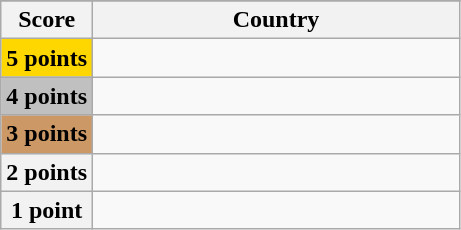<table class="wikitable">
<tr>
</tr>
<tr>
<th scope="col" width="20%">Score</th>
<th scope="col">Country</th>
</tr>
<tr>
<th scope="row" style="background:gold">5 points</th>
<td></td>
</tr>
<tr>
<th scope="row" style="background:silver">4 points</th>
<td></td>
</tr>
<tr>
<th scope="row" style="background:#CC9966">3 points</th>
<td></td>
</tr>
<tr>
<th scope="row">2 points</th>
<td></td>
</tr>
<tr>
<th scope="row">1 point</th>
<td></td>
</tr>
</table>
